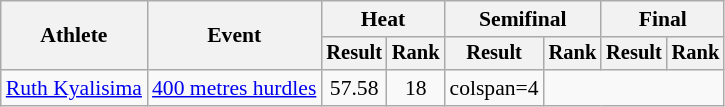<table class=wikitable style=font-size:90%>
<tr>
<th rowspan=2>Athlete</th>
<th rowspan=2>Event</th>
<th colspan=2>Heat</th>
<th colspan=2>Semifinal</th>
<th colspan=2>Final</th>
</tr>
<tr style=font-size:95%>
<th>Result</th>
<th>Rank</th>
<th>Result</th>
<th>Rank</th>
<th>Result</th>
<th>Rank</th>
</tr>
<tr align=center>
<td align=left><a href='#'>Ruth Kyalisima</a></td>
<td align=left><a href='#'>400 metres hurdles</a></td>
<td>57.58</td>
<td>18</td>
<td>colspan=4 </td>
</tr>
</table>
